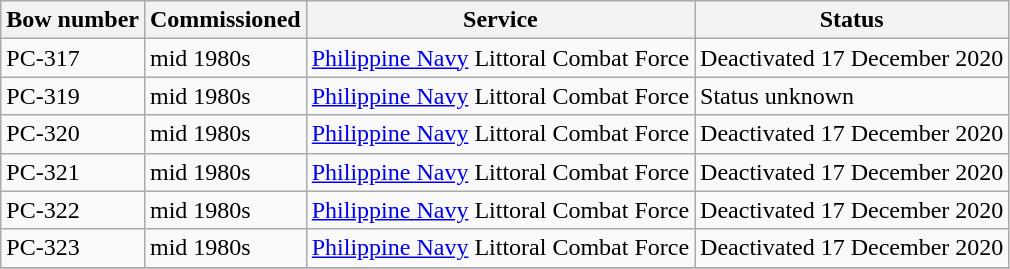<table class="wikitable">
<tr>
<th>Bow number</th>
<th>Commissioned</th>
<th>Service</th>
<th>Status</th>
</tr>
<tr>
<td>PC-317</td>
<td>mid 1980s</td>
<td><a href='#'>Philippine Navy</a> Littoral Combat Force</td>
<td>Deactivated 17 December 2020</td>
</tr>
<tr>
<td>PC-319</td>
<td>mid 1980s</td>
<td><a href='#'>Philippine Navy</a> Littoral Combat Force</td>
<td>Status unknown</td>
</tr>
<tr>
<td>PC-320</td>
<td>mid 1980s</td>
<td><a href='#'>Philippine Navy</a> Littoral Combat Force</td>
<td>Deactivated 17 December 2020</td>
</tr>
<tr>
<td>PC-321</td>
<td>mid 1980s</td>
<td><a href='#'>Philippine Navy</a> Littoral Combat Force</td>
<td>Deactivated 17 December 2020</td>
</tr>
<tr>
<td>PC-322</td>
<td>mid 1980s</td>
<td><a href='#'>Philippine Navy</a> Littoral Combat Force</td>
<td>Deactivated 17 December 2020</td>
</tr>
<tr>
<td>PC-323</td>
<td>mid 1980s</td>
<td><a href='#'>Philippine Navy</a> Littoral Combat Force</td>
<td>Deactivated 17 December 2020</td>
</tr>
<tr>
</tr>
</table>
